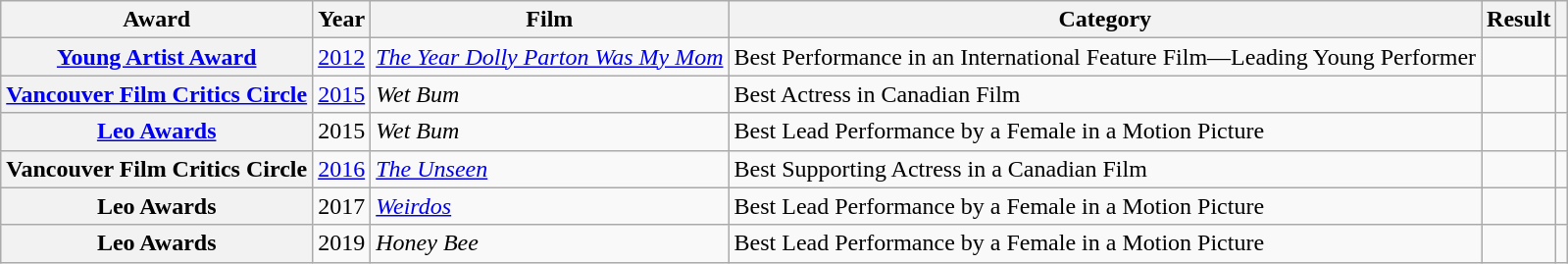<table class="wikitable plainrowheaders sortable" style="margin-right: 0;">
<tr>
<th scope="col">Award</th>
<th scope="col">Year</th>
<th scope="col">Film</th>
<th scope="col">Category</th>
<th scope="col">Result</th>
<th scope="col" class="unsortable"></th>
</tr>
<tr>
<th scope=row><a href='#'>Young Artist Award</a></th>
<td><a href='#'>2012</a></td>
<td><em><a href='#'>The Year Dolly Parton Was My Mom</a></em></td>
<td>Best Performance in an International Feature Film—Leading Young Performer</td>
<td></td>
<td style="text-align:center;"></td>
</tr>
<tr>
<th scope=row><a href='#'>Vancouver Film Critics Circle</a></th>
<td><a href='#'>2015</a></td>
<td><em>Wet Bum</em></td>
<td>Best Actress in Canadian Film</td>
<td></td>
<td style="text-align:center;"></td>
</tr>
<tr>
<th scope=row><a href='#'>Leo Awards</a></th>
<td>2015</td>
<td><em>Wet Bum</em></td>
<td>Best Lead Performance by a Female in a Motion Picture</td>
<td></td>
<td style="text-align:center;"></td>
</tr>
<tr>
<th scope=row>Vancouver Film Critics Circle</th>
<td><a href='#'>2016</a></td>
<td><em><a href='#'>The Unseen</a></em></td>
<td>Best Supporting Actress in a Canadian Film</td>
<td></td>
<td style="text-align:center;"></td>
</tr>
<tr>
<th scope=row>Leo Awards</th>
<td>2017</td>
<td><em><a href='#'>Weirdos</a></em></td>
<td>Best Lead Performance by a Female in a Motion Picture</td>
<td></td>
<td style="text-align:center;"></td>
</tr>
<tr>
<th scope=row>Leo Awards</th>
<td>2019</td>
<td><em>Honey Bee</em></td>
<td>Best Lead Performance by a Female in a Motion Picture</td>
<td></td>
<td style="text-align:center;"></td>
</tr>
</table>
